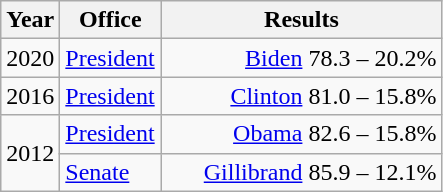<table class=wikitable>
<tr>
<th width="30">Year</th>
<th width="60">Office</th>
<th width="180">Results</th>
</tr>
<tr>
<td>2020</td>
<td><a href='#'>President</a></td>
<td align="right" ><a href='#'>Biden</a> 78.3 – 20.2%</td>
</tr>
<tr>
<td>2016</td>
<td><a href='#'>President</a></td>
<td align="right" ><a href='#'>Clinton</a> 81.0 – 15.8%</td>
</tr>
<tr>
<td rowspan="2">2012</td>
<td><a href='#'>President</a></td>
<td align="right" ><a href='#'>Obama</a> 82.6 – 15.8%</td>
</tr>
<tr>
<td><a href='#'>Senate</a></td>
<td align="right" ><a href='#'>Gillibrand</a> 85.9 – 12.1%</td>
</tr>
</table>
